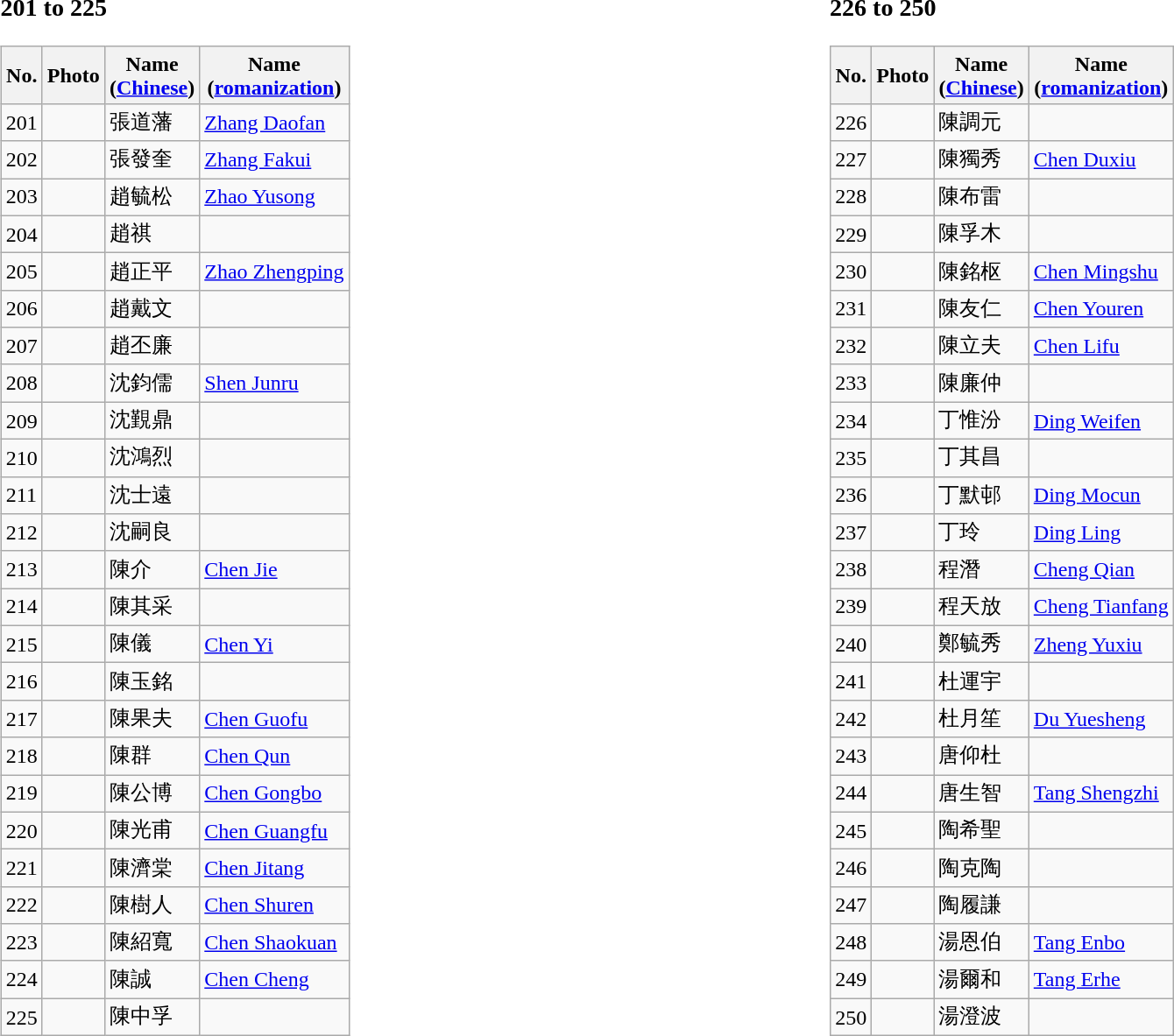<table style="width:100%;">
<tr>
<td style="text-align:left; width:50%; vertical-align:top;"><br><h3>201 to 225</h3><table class="wikitable">
<tr>
<th>No.</th>
<th>Photo</th>
<th>Name<br>(<a href='#'>Chinese</a>)</th>
<th>Name<br>(<a href='#'>romanization</a>)</th>
</tr>
<tr>
<td>201</td>
<td></td>
<td>張道藩</td>
<td><a href='#'>Zhang Daofan</a></td>
</tr>
<tr>
<td>202</td>
<td></td>
<td>張發奎</td>
<td><a href='#'>Zhang Fakui</a></td>
</tr>
<tr>
<td>203</td>
<td></td>
<td>趙毓松</td>
<td><a href='#'>Zhao Yusong</a></td>
</tr>
<tr>
<td>204</td>
<td></td>
<td>趙祺</td>
<td></td>
</tr>
<tr>
<td>205</td>
<td></td>
<td>趙正平</td>
<td><a href='#'>Zhao Zhengping</a></td>
</tr>
<tr>
<td>206</td>
<td></td>
<td>趙戴文</td>
<td></td>
</tr>
<tr>
<td>207</td>
<td></td>
<td>趙丕廉</td>
<td></td>
</tr>
<tr>
<td>208</td>
<td></td>
<td>沈鈞儒</td>
<td><a href='#'>Shen Junru</a></td>
</tr>
<tr>
<td>209</td>
<td></td>
<td>沈覲鼎</td>
<td></td>
</tr>
<tr>
<td>210</td>
<td></td>
<td>沈鴻烈</td>
<td></td>
</tr>
<tr>
<td>211</td>
<td></td>
<td>沈士遠</td>
<td></td>
</tr>
<tr>
<td>212</td>
<td></td>
<td>沈嗣良</td>
<td></td>
</tr>
<tr>
<td>213</td>
<td></td>
<td>陳介</td>
<td><a href='#'>Chen Jie</a></td>
</tr>
<tr>
<td>214</td>
<td></td>
<td>陳其采</td>
<td></td>
</tr>
<tr>
<td>215</td>
<td></td>
<td>陳儀</td>
<td><a href='#'>Chen Yi</a></td>
</tr>
<tr>
<td>216</td>
<td></td>
<td>陳玉銘</td>
<td></td>
</tr>
<tr>
<td>217</td>
<td></td>
<td>陳果夫</td>
<td><a href='#'>Chen Guofu</a></td>
</tr>
<tr>
<td>218</td>
<td></td>
<td>陳群</td>
<td><a href='#'>Chen Qun</a></td>
</tr>
<tr>
<td>219</td>
<td></td>
<td>陳公博</td>
<td><a href='#'>Chen Gongbo</a></td>
</tr>
<tr>
<td>220</td>
<td></td>
<td>陳光甫</td>
<td><a href='#'>Chen Guangfu</a></td>
</tr>
<tr>
<td>221</td>
<td></td>
<td>陳濟棠</td>
<td><a href='#'>Chen Jitang</a></td>
</tr>
<tr>
<td>222</td>
<td></td>
<td>陳樹人</td>
<td><a href='#'>Chen Shuren</a></td>
</tr>
<tr>
<td>223</td>
<td></td>
<td>陳紹寬</td>
<td><a href='#'>Chen Shaokuan</a></td>
</tr>
<tr>
<td>224</td>
<td></td>
<td>陳誠</td>
<td><a href='#'>Chen Cheng</a></td>
</tr>
<tr>
<td>225</td>
<td></td>
<td>陳中孚</td>
<td></td>
</tr>
</table>
</td>
<td style="text-align:left; width:50%; vertical-align:top;"><br><h3>226 to 250</h3><table class="wikitable">
<tr>
<th>No.</th>
<th>Photo</th>
<th>Name<br>(<a href='#'>Chinese</a>)</th>
<th>Name<br>(<a href='#'>romanization</a>)</th>
</tr>
<tr>
<td>226</td>
<td></td>
<td>陳調元</td>
<td></td>
</tr>
<tr>
<td>227</td>
<td></td>
<td>陳獨秀</td>
<td><a href='#'>Chen Duxiu</a></td>
</tr>
<tr>
<td>228</td>
<td></td>
<td>陳布雷</td>
<td></td>
</tr>
<tr>
<td>229</td>
<td></td>
<td>陳孚木</td>
<td></td>
</tr>
<tr>
<td>230</td>
<td></td>
<td>陳銘枢</td>
<td><a href='#'>Chen Mingshu</a></td>
</tr>
<tr>
<td>231</td>
<td></td>
<td>陳友仁</td>
<td><a href='#'>Chen Youren</a></td>
</tr>
<tr>
<td>232</td>
<td></td>
<td>陳立夫</td>
<td><a href='#'>Chen Lifu</a></td>
</tr>
<tr>
<td>233</td>
<td></td>
<td>陳廉仲</td>
<td></td>
</tr>
<tr>
<td>234</td>
<td></td>
<td>丁惟汾</td>
<td><a href='#'>Ding Weifen</a></td>
</tr>
<tr>
<td>235</td>
<td></td>
<td>丁其昌</td>
<td></td>
</tr>
<tr>
<td>236</td>
<td></td>
<td>丁默邨</td>
<td><a href='#'>Ding Mocun</a></td>
</tr>
<tr>
<td>237</td>
<td></td>
<td>丁玲</td>
<td><a href='#'>Ding Ling</a></td>
</tr>
<tr>
<td>238</td>
<td></td>
<td>程潛</td>
<td><a href='#'>Cheng Qian</a></td>
</tr>
<tr>
<td>239</td>
<td></td>
<td>程天放</td>
<td><a href='#'>Cheng Tianfang</a></td>
</tr>
<tr>
<td>240</td>
<td></td>
<td>鄭毓秀</td>
<td><a href='#'>Zheng Yuxiu</a></td>
</tr>
<tr>
<td>241</td>
<td></td>
<td>杜運宇</td>
<td></td>
</tr>
<tr>
<td>242</td>
<td></td>
<td>杜月笙</td>
<td><a href='#'>Du Yuesheng</a></td>
</tr>
<tr>
<td>243</td>
<td></td>
<td>唐仰杜</td>
<td></td>
</tr>
<tr>
<td>244</td>
<td></td>
<td>唐生智</td>
<td><a href='#'>Tang Shengzhi</a></td>
</tr>
<tr>
<td>245</td>
<td></td>
<td>陶希聖</td>
<td></td>
</tr>
<tr>
<td>246</td>
<td></td>
<td>陶克陶</td>
<td></td>
</tr>
<tr>
<td>247</td>
<td></td>
<td>陶履謙</td>
<td></td>
</tr>
<tr>
<td>248</td>
<td></td>
<td>湯恩伯</td>
<td><a href='#'>Tang Enbo</a></td>
</tr>
<tr>
<td>249</td>
<td></td>
<td>湯爾和</td>
<td><a href='#'>Tang Erhe</a></td>
</tr>
<tr>
<td>250</td>
<td></td>
<td>湯澄波</td>
<td></td>
</tr>
</table>
</td>
</tr>
</table>
